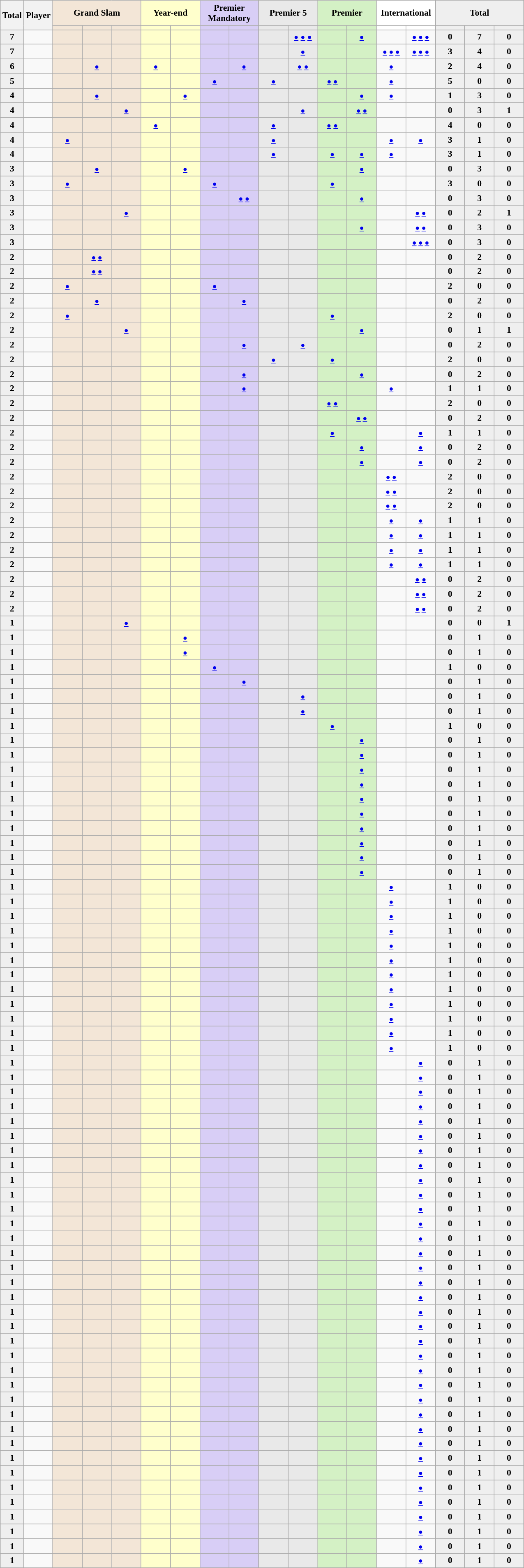<table class="sortable wikitable" style="font-size:90%">
<tr>
<th rowspan="2">Total</th>
<th rowspan="2">Player</th>
<th style="background-color:#f3e6d7;" colspan="3">Grand Slam</th>
<th style="background-color:#ffc;" colspan="2">Year-end</th>
<th style="background-color:#d8cef6;" colspan="2">Premier Mandatory</th>
<th style="background-color:#e9e9e9;" colspan="2">Premier 5</th>
<th style="background-color:#d4f1c5;" colspan="2">Premier</th>
<th style="background-color:#fff;" colspan="2">International</th>
<th style="background-color:#efefef;" colspan="3">Total</th>
</tr>
<tr>
<th style="width:41px; background-color:#f3e6d7;"></th>
<th style="width:41px; background-color:#f3e6d7;"></th>
<th style="width:41px; background-color:#f3e6d7;"></th>
<th style="width:41px; background-color:#ffc;"></th>
<th style="width:41px; background-color:#ffc;"></th>
<th style="width:41px; background-color:#d8cef6;"></th>
<th style="width:41px; background-color:#d8cef6;"></th>
<th style="width:41px; background-color:#e9e9e9;"></th>
<th style="width:41px; background-color:#e9e9e9;"></th>
<th style="width:41px; background-color:#d4f1c5;"></th>
<th style="width:41px; background-color:#d4f1c5;"></th>
<th style="width:41px; background-color:#fff;"></th>
<th style="width:41px; background-color:#fff;"></th>
<th style="width:41px; background-color:#efefef;"></th>
<th style="width:41px; background-color:#efefef;"></th>
<th style="width:41px; background-color:#efefef;"></th>
</tr>
<tr align=center>
<td style="background:#efefef;"><strong>7</strong></td>
<td align=left></td>
<td style="background:#F3E6D7;"></td>
<td style="background:#F3E6D7;"></td>
<td style="background:#F3E6D7;"></td>
<td style="background:#ffc;"></td>
<td style="background:#ffc;"></td>
<td style="background:#D8CEF6;"></td>
<td style="background:#D8CEF6;"></td>
<td style="background:#E9E9E9;"></td>
<td style="background:#E9E9E9;"><small><a href='#'>●</a></small> <small><a href='#'>●</a></small> <small><a href='#'>●</a></small></td>
<td style="background:#D4F1C5;"></td>
<td style="background:#D4F1C5;"><small><a href='#'>●</a></small></td>
<td></td>
<td><small><a href='#'>●</a> <a href='#'>●</a> <a href='#'>●</a></small></td>
<td style="background:#efefef;"><strong>0</strong></td>
<td style="background:#efefef;"><strong>7</strong></td>
<td style="background:#efefef;"><strong>0</strong></td>
</tr>
<tr align=center>
<td style="background:#efefef;"><strong>7</strong></td>
<td align=left></td>
<td style="background:#F3E6D7;"></td>
<td style="background:#F3E6D7;"></td>
<td style="background:#F3E6D7;"></td>
<td style="background:#ffc;"></td>
<td style="background:#ffc;"></td>
<td style="background:#D8CEF6;"></td>
<td style="background:#D8CEF6;"></td>
<td style="background:#E9E9E9;"></td>
<td style="background:#E9E9E9;"><small><a href='#'>●</a></small></td>
<td style="background:#D4F1C5;"></td>
<td style="background:#D4F1C5;"></td>
<td><small><a href='#'>●</a> <a href='#'>●</a> <a href='#'>●</a></small></td>
<td><small><a href='#'>●</a> <a href='#'>●</a> <a href='#'>●</a></small></td>
<td style="background:#efefef;"><strong>3</strong></td>
<td style="background:#efefef;"><strong>4</strong></td>
<td style="background:#efefef;"><strong>0</strong></td>
</tr>
<tr align=center>
<td style="background:#efefef;"><strong>6</strong></td>
<td align=left></td>
<td style="background:#F3E6D7;"></td>
<td style="background:#F3E6D7;"><small><a href='#'>●</a></small></td>
<td style="background:#F3E6D7;"></td>
<td style="background:#ffc;"><small><a href='#'>●</a></small></td>
<td style="background:#ffc;"></td>
<td style="background:#D8CEF6;"></td>
<td style="background:#D8CEF6;"><small><a href='#'>●</a></small></td>
<td style="background:#E9E9E9;"></td>
<td style="background:#E9E9E9;"><small><a href='#'>●</a></small> <small><a href='#'>●</a></small></td>
<td style="background:#D4F1C5;"></td>
<td style="background:#D4F1C5;"></td>
<td><small><a href='#'>●</a></small></td>
<td></td>
<td style="background:#efefef;"><strong>2</strong></td>
<td style="background:#efefef;"><strong>4</strong></td>
<td style="background:#efefef;"><strong>0</strong></td>
</tr>
<tr align=center>
<td style="background:#efefef;"><strong>5</strong></td>
<td align=left></td>
<td style="background:#F3E6D7;"></td>
<td style="background:#F3E6D7;"></td>
<td style="background:#F3E6D7;"></td>
<td style="background:#ffc;"></td>
<td style="background:#ffc;"></td>
<td style="background:#D8CEF6;"><small><a href='#'>●</a></small></td>
<td style="background:#D8CEF6;"></td>
<td style="background:#E9E9E9;"><small><a href='#'>●</a></small></td>
<td style="background:#E9E9E9;"></td>
<td style="background:#D4F1C5;"><small><a href='#'>●</a> <a href='#'>●</a></small></td>
<td style="background:#D4F1C5;"></td>
<td><small><a href='#'>●</a></small></td>
<td></td>
<td style="background:#efefef;"><strong>5</strong></td>
<td style="background:#efefef;"><strong>0</strong></td>
<td style="background:#efefef;"><strong>0</strong></td>
</tr>
<tr align=center>
<td style="background:#efefef;"><strong>4</strong></td>
<td align=left></td>
<td style="background:#F3E6D7;"></td>
<td style="background:#F3E6D7;"><small><a href='#'>●</a></small></td>
<td style="background:#F3E6D7;"></td>
<td style="background:#ffc;"></td>
<td style="background:#ffc;"><small><a href='#'>●</a></small></td>
<td style="background:#D8CEF6;"></td>
<td style="background:#D8CEF6;"></td>
<td style="background:#E9E9E9;"></td>
<td style="background:#E9E9E9;"></td>
<td style="background:#D4F1C5;"></td>
<td style="background:#D4F1C5;"><small><a href='#'>●</a></small></td>
<td><small><a href='#'>●</a></small></td>
<td></td>
<td style="background:#efefef;"><strong>1</strong></td>
<td style="background:#efefef;"><strong>3</strong></td>
<td style="background:#efefef;"><strong>0</strong></td>
</tr>
<tr align=center>
<td style="background:#efefef;"><strong>4</strong></td>
<td align=left></td>
<td style="background:#F3E6D7;"></td>
<td style="background:#F3E6D7;"></td>
<td style="background:#F3E6D7;"><small><a href='#'>●</a></small></td>
<td style="background:#ffc;"></td>
<td style="background:#ffc;"></td>
<td style="background:#D8CEF6;"></td>
<td style="background:#D8CEF6;"></td>
<td style="background:#E9E9E9;"></td>
<td style="background:#E9E9E9;"><small><a href='#'>●</a></small></td>
<td style="background:#D4F1C5;"></td>
<td style="background:#D4F1C5;"><small><a href='#'>●</a> <a href='#'>●</a></small></td>
<td></td>
<td></td>
<td style="background:#efefef;"><strong>0</strong></td>
<td style="background:#efefef;"><strong>3</strong></td>
<td style="background:#efefef;"><strong>1</strong></td>
</tr>
<tr align=center>
<td style="background:#efefef;"><strong>4</strong></td>
<td align=left></td>
<td style="background:#F3E6D7;"></td>
<td style="background:#F3E6D7;"></td>
<td style="background:#F3E6D7;"></td>
<td style="background:#ffc;"><small><a href='#'>●</a></small></td>
<td style="background:#ffc;"></td>
<td style="background:#D8CEF6;"></td>
<td style="background:#D8CEF6;"></td>
<td style="background:#E9E9E9;"><small><a href='#'>●</a></small></td>
<td style="background:#E9E9E9;"></td>
<td style="background:#D4F1C5;"><small><a href='#'>●</a></small> <small><a href='#'>●</a></small></td>
<td style="background:#D4F1C5;"></td>
<td></td>
<td></td>
<td style="background:#efefef;"><strong>4</strong></td>
<td style="background:#efefef;"><strong>0</strong></td>
<td style="background:#efefef;"><strong>0</strong></td>
</tr>
<tr align=center>
<td style="background:#efefef;"><strong>4</strong></td>
<td align=left></td>
<td style="background:#F3E6D7;"><small><a href='#'>●</a></small></td>
<td style="background:#F3E6D7;"></td>
<td style="background:#F3E6D7;"></td>
<td style="background:#ffc;"></td>
<td style="background:#ffc;"></td>
<td style="background:#D8CEF6;"></td>
<td style="background:#D8CEF6;"></td>
<td style="background:#E9E9E9;"><small><a href='#'>●</a></small></td>
<td style="background:#E9E9E9;"></td>
<td style="background:#D4F1C5;"></td>
<td style="background:#D4F1C5;"></td>
<td><small><a href='#'>●</a></small></td>
<td><small><a href='#'>●</a></small></td>
<td style="background:#efefef;"><strong>3</strong></td>
<td style="background:#efefef;"><strong>1</strong></td>
<td style="background:#efefef;"><strong>0</strong></td>
</tr>
<tr align=center>
<td style="background:#efefef;"><strong>4</strong></td>
<td align=left></td>
<td style="background:#F3E6D7;"></td>
<td style="background:#F3E6D7;"></td>
<td style="background:#F3E6D7;"></td>
<td style="background:#ffc;"></td>
<td style="background:#ffc;"></td>
<td style="background:#D8CEF6;"></td>
<td style="background:#D8CEF6;"></td>
<td style="background:#E9E9E9;"><small><a href='#'>●</a></small></td>
<td style="background:#E9E9E9;"></td>
<td style="background:#D4F1C5;"><small><a href='#'>●</a></small></td>
<td style="background:#D4F1C5;"> <small><a href='#'>●</a></small></td>
<td><small><a href='#'>●</a></small></td>
<td></td>
<td style="background:#efefef;"><strong>3</strong></td>
<td style="background:#efefef;"><strong>1</strong></td>
<td style="background:#efefef;"><strong>0</strong></td>
</tr>
<tr align=center>
<td style="background:#efefef;"><strong>3</strong></td>
<td align=left></td>
<td style="background:#F3E6D7;"></td>
<td style="background:#F3E6D7;"><small><a href='#'>●</a></small></td>
<td style="background:#F3E6D7;"></td>
<td style="background:#ffc;"></td>
<td style="background:#ffc;"><small><a href='#'>●</a></small></td>
<td style="background:#D8CEF6;"></td>
<td style="background:#D8CEF6;"></td>
<td style="background:#E9E9E9;"></td>
<td style="background:#E9E9E9;"></td>
<td style="background:#D4F1C5;"></td>
<td style="background:#D4F1C5;"><small><a href='#'>●</a></small></td>
<td></td>
<td></td>
<td style="background:#efefef;"><strong>0</strong></td>
<td style="background:#efefef;"><strong>3</strong></td>
<td style="background:#efefef;"><strong>0</strong></td>
</tr>
<tr align=center>
<td style="background:#efefef;"><strong>3</strong></td>
<td align=left></td>
<td style="background:#F3E6D7;"><small><a href='#'>●</a></small></td>
<td style="background:#F3E6D7;"></td>
<td style="background:#F3E6D7;"></td>
<td style="background:#ffc;"></td>
<td style="background:#ffc;"></td>
<td style="background:#D8CEF6;"><small><a href='#'>●</a></small></td>
<td style="background:#D8CEF6;"></td>
<td style="background:#E9E9E9;"></td>
<td style="background:#E9E9E9;"></td>
<td style="background:#D4F1C5;"><small><a href='#'>●</a></small></td>
<td style="background:#D4F1C5;"></td>
<td></td>
<td></td>
<td style="background:#efefef;"><strong>3</strong></td>
<td style="background:#efefef;"><strong>0</strong></td>
<td style="background:#efefef;"><strong>0</strong></td>
</tr>
<tr align=center>
<td style="background:#efefef;"><strong>3</strong></td>
<td align=left></td>
<td style="background:#F3E6D7;"></td>
<td style="background:#F3E6D7;"></td>
<td style="background:#F3E6D7;"></td>
<td style="background:#ffc;"></td>
<td style="background:#ffc;"></td>
<td style="background:#D8CEF6;"></td>
<td style="background:#D8CEF6;"><small><a href='#'>●</a> <a href='#'>●</a></small></td>
<td style="background:#E9E9E9;"></td>
<td style="background:#E9E9E9;"></td>
<td style="background:#D4F1C5;"></td>
<td style="background:#D4F1C5;"><small><a href='#'>●</a></small></td>
<td></td>
<td></td>
<td style="background:#efefef;"><strong>0</strong></td>
<td style="background:#efefef;"><strong>3</strong></td>
<td style="background:#efefef;"><strong>0</strong></td>
</tr>
<tr align=center>
<td style="background:#efefef;"><strong>3</strong></td>
<td align=left></td>
<td style="background:#F3E6D7;"></td>
<td style="background:#F3E6D7;"></td>
<td style="background:#F3E6D7;"><small><a href='#'>●</a></small></td>
<td style="background:#ffc;"></td>
<td style="background:#ffc;"></td>
<td style="background:#D8CEF6;"></td>
<td style="background:#D8CEF6;"></td>
<td style="background:#E9E9E9;"></td>
<td style="background:#E9E9E9;"></td>
<td style="background:#D4F1C5;"></td>
<td style="background:#D4F1C5;"></td>
<td></td>
<td><small><a href='#'>●</a> <a href='#'>●</a></small></td>
<td style="background:#efefef;"><strong>0</strong></td>
<td style="background:#efefef;"><strong>2</strong></td>
<td style="background:#efefef;"><strong>1</strong></td>
</tr>
<tr align=center>
<td style="background:#efefef;"><strong>3</strong></td>
<td align=left></td>
<td style="background:#F3E6D7;"></td>
<td style="background:#F3E6D7;"></td>
<td style="background:#F3E6D7;"></td>
<td style="background:#ffc;"></td>
<td style="background:#ffc;"></td>
<td style="background:#D8CEF6;"></td>
<td style="background:#D8CEF6;"></td>
<td style="background:#E9E9E9;"></td>
<td style="background:#E9E9E9;"></td>
<td style="background:#D4F1C5;"></td>
<td style="background:#D4F1C5;"><small><a href='#'>●</a></small></td>
<td></td>
<td><small><a href='#'>●</a> <a href='#'>●</a></small></td>
<td style="background:#efefef;"><strong>0</strong></td>
<td style="background:#efefef;"><strong>3</strong></td>
<td style="background:#efefef;"><strong>0</strong></td>
</tr>
<tr align=center>
<td style="background:#efefef;"><strong>3</strong></td>
<td align=left></td>
<td style="background:#F3E6D7;"></td>
<td style="background:#F3E6D7;"></td>
<td style="background:#F3E6D7;"></td>
<td style="background:#ffc;"></td>
<td style="background:#ffc;"></td>
<td style="background:#D8CEF6;"></td>
<td style="background:#D8CEF6;"></td>
<td style="background:#E9E9E9;"></td>
<td style="background:#E9E9E9;"></td>
<td style="background:#D4F1C5;"></td>
<td style="background:#D4F1C5;"></td>
<td></td>
<td><small><a href='#'>●</a> <a href='#'>●</a> <a href='#'>●</a></small></td>
<td style="background:#efefef;"><strong>0</strong></td>
<td style="background:#efefef;"><strong>3</strong></td>
<td style="background:#efefef;"><strong>0</strong></td>
</tr>
<tr align=center>
<td style="background:#efefef;"><strong>2</strong></td>
<td align=left></td>
<td style="background:#F3E6D7;"></td>
<td style="background:#F3E6D7;"><small><a href='#'>●</a> <a href='#'>●</a></small></td>
<td style="background:#F3E6D7;"></td>
<td style="background:#ffc;"></td>
<td style="background:#ffc;"></td>
<td style="background:#D8CEF6;"></td>
<td style="background:#D8CEF6;"></td>
<td style="background:#E9E9E9;"></td>
<td style="background:#E9E9E9;"></td>
<td style="background:#D4F1C5;"></td>
<td style="background:#D4F1C5;"></td>
<td></td>
<td></td>
<td style="background:#efefef;"><strong>0</strong></td>
<td style="background:#efefef;"><strong>2</strong></td>
<td style="background:#efefef;"><strong>0</strong></td>
</tr>
<tr align=center>
<td style="background:#efefef;"><strong>2</strong></td>
<td align=left></td>
<td style="background:#F3E6D7;"></td>
<td style="background:#F3E6D7;"><small><a href='#'>●</a> <a href='#'>●</a></small></td>
<td style="background:#F3E6D7;"></td>
<td style="background:#ffc;"></td>
<td style="background:#ffc;"></td>
<td style="background:#D8CEF6;"></td>
<td style="background:#D8CEF6;"></td>
<td style="background:#E9E9E9;"></td>
<td style="background:#E9E9E9;"></td>
<td style="background:#D4F1C5;"></td>
<td style="background:#D4F1C5;"></td>
<td></td>
<td></td>
<td style="background:#efefef;"><strong>0</strong></td>
<td style="background:#efefef;"><strong>2</strong></td>
<td style="background:#efefef;"><strong>0</strong></td>
</tr>
<tr align=center>
<td style="background:#efefef;"><strong>2</strong></td>
<td align=left></td>
<td style="background:#F3E6D7;"><small><a href='#'>●</a></small></td>
<td style="background:#F3E6D7;"></td>
<td style="background:#F3E6D7;"></td>
<td style="background:#ffc;"></td>
<td style="background:#ffc;"></td>
<td style="background:#D8CEF6;"> <small><a href='#'>●</a></small></td>
<td style="background:#D8CEF6;"></td>
<td style="background:#E9E9E9;"></td>
<td style="background:#E9E9E9;"></td>
<td style="background:#D4F1C5;"></td>
<td style="background:#D4F1C5;"></td>
<td></td>
<td></td>
<td style="background:#efefef;"><strong>2</strong></td>
<td style="background:#efefef;"><strong>0</strong></td>
<td style="background:#efefef;"><strong>0</strong></td>
</tr>
<tr align=center>
<td style="background:#efefef;"><strong>2</strong></td>
<td align=left></td>
<td style="background:#F3E6D7;"></td>
<td style="background:#F3E6D7;"><small><a href='#'>●</a></small></td>
<td style="background:#F3E6D7;"></td>
<td style="background:#ffc;"></td>
<td style="background:#ffc;"></td>
<td style="background:#D8CEF6;"></td>
<td style="background:#D8CEF6;"><small><a href='#'>●</a></small></td>
<td style="background:#E9E9E9;"></td>
<td style="background:#E9E9E9;"></td>
<td style="background:#D4F1C5;"></td>
<td style="background:#D4F1C5;"></td>
<td></td>
<td></td>
<td style="background:#efefef;"><strong>0</strong></td>
<td style="background:#efefef;"><strong>2</strong></td>
<td style="background:#efefef;"><strong>0</strong></td>
</tr>
<tr align=center>
<td style="background:#efefef;"><strong>2</strong></td>
<td align=left></td>
<td style="background:#F3E6D7;"><small><a href='#'>●</a></small></td>
<td style="background:#F3E6D7;"></td>
<td style="background:#F3E6D7;"></td>
<td style="background:#ffc;"></td>
<td style="background:#ffc;"></td>
<td style="background:#D8CEF6;"></td>
<td style="background:#D8CEF6;"></td>
<td style="background:#E9E9E9;"></td>
<td style="background:#E9E9E9;"></td>
<td style="background:#D4F1C5;"><small><a href='#'>●</a></small></td>
<td style="background:#D4F1C5;"></td>
<td></td>
<td></td>
<td style="background:#efefef;"><strong>2</strong></td>
<td style="background:#efefef;"><strong>0</strong></td>
<td style="background:#efefef;"><strong>0</strong></td>
</tr>
<tr align=center>
<td style="background:#efefef;"><strong>2</strong></td>
<td align=left></td>
<td style="background:#F3E6D7;"></td>
<td style="background:#F3E6D7;"></td>
<td style="background:#F3E6D7;"><small><a href='#'>●</a></small></td>
<td style="background:#ffc;"></td>
<td style="background:#ffc;"></td>
<td style="background:#D8CEF6;"></td>
<td style="background:#D8CEF6;"></td>
<td style="background:#E9E9E9;"></td>
<td style="background:#E9E9E9;"></td>
<td style="background:#D4F1C5;"></td>
<td style="background:#D4F1C5;"> <small><a href='#'>●</a></small></td>
<td></td>
<td></td>
<td style="background:#efefef;"><strong>0</strong></td>
<td style="background:#efefef;"><strong>1</strong></td>
<td style="background:#efefef;"><strong>1</strong></td>
</tr>
<tr align=center>
<td style="background:#efefef;"><strong>2</strong></td>
<td align=left></td>
<td style="background:#F3E6D7;"></td>
<td style="background:#F3E6D7;"></td>
<td style="background:#F3E6D7;"></td>
<td style="background:#ffc;"></td>
<td style="background:#ffc;"></td>
<td style="background:#D8CEF6;"></td>
<td style="background:#D8CEF6;"><small><a href='#'>●</a></small></td>
<td style="background:#E9E9E9;"></td>
<td style="background:#E9E9E9;"><small><a href='#'>●</a></small></td>
<td style="background:#D4F1C5;"></td>
<td style="background:#D4F1C5;"></td>
<td></td>
<td></td>
<td style="background:#efefef;"><strong>0</strong></td>
<td style="background:#efefef;"><strong>2</strong></td>
<td style="background:#efefef;"><strong>0</strong></td>
</tr>
<tr align=center>
<td style="background:#efefef;"><strong>2</strong></td>
<td align=left></td>
<td style="background:#F3E6D7;"></td>
<td style="background:#F3E6D7;"></td>
<td style="background:#F3E6D7;"></td>
<td style="background:#ffc;"></td>
<td style="background:#ffc;"></td>
<td style="background:#D8CEF6;"></td>
<td style="background:#D8CEF6;"></td>
<td style="background:#E9E9E9;"><small><a href='#'>●</a></small></td>
<td style="background:#E9E9E9;"></td>
<td style="background:#D4F1C5;"><small><a href='#'>●</a></small></td>
<td style="background:#D4F1C5;"></td>
<td></td>
<td></td>
<td style="background:#efefef;"><strong>2</strong></td>
<td style="background:#efefef;"><strong>0</strong></td>
<td style="background:#efefef;"><strong>0</strong></td>
</tr>
<tr align=center>
<td style="background:#efefef;"><strong>2</strong></td>
<td align=left></td>
<td style="background:#F3E6D7;"></td>
<td style="background:#F3E6D7;"></td>
<td style="background:#F3E6D7;"></td>
<td style="background:#ffc;"></td>
<td style="background:#ffc;"></td>
<td style="background:#D8CEF6;"></td>
<td style="background:#D8CEF6;"><small><a href='#'>●</a></small></td>
<td style="background:#E9E9E9;"></td>
<td style="background:#E9E9E9;"></td>
<td style="background:#D4F1C5;"></td>
<td style="background:#D4F1C5;"><small><a href='#'>●</a></small></td>
<td></td>
<td></td>
<td style="background:#efefef;"><strong>0</strong></td>
<td style="background:#efefef;"><strong>2</strong></td>
<td style="background:#efefef;"><strong>0</strong></td>
</tr>
<tr align=center>
<td style="background:#efefef;"><strong>2</strong></td>
<td align=left></td>
<td style="background:#F3E6D7;"></td>
<td style="background:#F3E6D7;"></td>
<td style="background:#F3E6D7;"></td>
<td style="background:#ffc;"></td>
<td style="background:#ffc;"></td>
<td style="background:#D8CEF6;"></td>
<td style="background:#D8CEF6;"> <small><a href='#'>●</a></small></td>
<td style="background:#E9E9E9;"></td>
<td style="background:#E9E9E9;"></td>
<td style="background:#D4F1C5;"></td>
<td style="background:#D4F1C5;"></td>
<td> <small><a href='#'>●</a></small></td>
<td></td>
<td style="background:#efefef;"><strong>1</strong></td>
<td style="background:#efefef;"><strong>1</strong></td>
<td style="background:#efefef;"><strong>0</strong></td>
</tr>
<tr align=center>
<td style="background:#efefef;"><strong>2</strong></td>
<td align=left></td>
<td style="background:#F3E6D7;"></td>
<td style="background:#F3E6D7;"></td>
<td style="background:#F3E6D7;"></td>
<td style="background:#ffc;"></td>
<td style="background:#ffc;"></td>
<td style="background:#D8CEF6;"></td>
<td style="background:#D8CEF6;"></td>
<td style="background:#E9E9E9;"></td>
<td style="background:#E9E9E9;"></td>
<td style="background:#D4F1C5;"><small><a href='#'>●</a></small> <small><a href='#'>●</a></small></td>
<td style="background:#D4F1C5;"></td>
<td></td>
<td></td>
<td style="background:#efefef;"><strong>2</strong></td>
<td style="background:#efefef;"><strong>0</strong></td>
<td style="background:#efefef;"><strong>0</strong></td>
</tr>
<tr align=center>
<td style="background:#efefef;"><strong>2</strong></td>
<td align=left></td>
<td style="background:#F3E6D7;"></td>
<td style="background:#F3E6D7;"></td>
<td style="background:#F3E6D7;"></td>
<td style="background:#ffc;"></td>
<td style="background:#ffc;"></td>
<td style="background:#D8CEF6;"></td>
<td style="background:#D8CEF6;"></td>
<td style="background:#E9E9E9;"></td>
<td style="background:#E9E9E9;"></td>
<td style="background:#D4F1C5;"></td>
<td style="background:#D4F1C5;"> <small><a href='#'>●</a> <a href='#'>●</a></small></td>
<td></td>
<td></td>
<td style="background:#efefef;"><strong>0</strong></td>
<td style="background:#efefef;"><strong>2</strong></td>
<td style="background:#efefef;"><strong>0</strong></td>
</tr>
<tr align=center>
<td style="background:#efefef;"><strong>2</strong></td>
<td align=left></td>
<td style="background:#F3E6D7;"></td>
<td style="background:#F3E6D7;"></td>
<td style="background:#F3E6D7;"></td>
<td style="background:#ffc;"></td>
<td style="background:#ffc;"></td>
<td style="background:#D8CEF6;"></td>
<td style="background:#D8CEF6;"></td>
<td style="background:#E9E9E9;"></td>
<td style="background:#E9E9E9;"></td>
<td style="background:#D4F1C5;"><small><a href='#'>●</a></small></td>
<td style="background:#D4F1C5;"></td>
<td></td>
<td><small><a href='#'>●</a></small></td>
<td style="background:#efefef;"><strong>1</strong></td>
<td style="background:#efefef;"><strong>1</strong></td>
<td style="background:#efefef;"><strong>0</strong></td>
</tr>
<tr align=center>
<td style="background:#efefef;"><strong>2</strong></td>
<td align=left></td>
<td style="background:#F3E6D7;"></td>
<td style="background:#F3E6D7;"></td>
<td style="background:#F3E6D7;"></td>
<td style="background:#ffc;"></td>
<td style="background:#ffc;"></td>
<td style="background:#D8CEF6;"></td>
<td style="background:#D8CEF6;"></td>
<td style="background:#E9E9E9;"></td>
<td style="background:#E9E9E9;"></td>
<td style="background:#D4F1C5;"></td>
<td style="background:#D4F1C5;"> <small><a href='#'>●</a></small></td>
<td></td>
<td><small><a href='#'>●</a></small></td>
<td style="background:#efefef;"><strong>0</strong></td>
<td style="background:#efefef;"><strong>2</strong></td>
<td style="background:#efefef;"><strong>0</strong></td>
</tr>
<tr align=center>
<td style="background:#efefef;"><strong>2</strong></td>
<td align=left></td>
<td style="background:#F3E6D7;"></td>
<td style="background:#F3E6D7;"></td>
<td style="background:#F3E6D7;"></td>
<td style="background:#ffc;"></td>
<td style="background:#ffc;"></td>
<td style="background:#D8CEF6;"></td>
<td style="background:#D8CEF6;"></td>
<td style="background:#E9E9E9;"></td>
<td style="background:#E9E9E9;"></td>
<td style="background:#D4F1C5;"></td>
<td style="background:#D4F1C5;"> <small><a href='#'>●</a></small></td>
<td></td>
<td><small><a href='#'>●</a></small></td>
<td style="background:#efefef;"><strong>0</strong></td>
<td style="background:#efefef;"><strong>2</strong></td>
<td style="background:#efefef;"><strong>0</strong></td>
</tr>
<tr align=center>
<td style="background:#efefef;"><strong>2</strong></td>
<td align=left></td>
<td style="background:#F3E6D7;"></td>
<td style="background:#F3E6D7;"></td>
<td style="background:#F3E6D7;"></td>
<td style="background:#ffc;"></td>
<td style="background:#ffc;"></td>
<td style="background:#D8CEF6;"></td>
<td style="background:#D8CEF6;"></td>
<td style="background:#E9E9E9;"></td>
<td style="background:#E9E9E9;"></td>
<td style="background:#D4F1C5;"></td>
<td style="background:#D4F1C5;"></td>
<td><small><a href='#'>●</a> <a href='#'>●</a></small></td>
<td></td>
<td style="background:#efefef;"><strong>2</strong></td>
<td style="background:#efefef;"><strong>0</strong></td>
<td style="background:#efefef;"><strong>0</strong></td>
</tr>
<tr align=center>
<td style="background:#efefef;"><strong>2</strong></td>
<td align=left></td>
<td style="background:#F3E6D7;"></td>
<td style="background:#F3E6D7;"></td>
<td style="background:#F3E6D7;"></td>
<td style="background:#ffc;"></td>
<td style="background:#ffc;"></td>
<td style="background:#D8CEF6;"></td>
<td style="background:#D8CEF6;"></td>
<td style="background:#E9E9E9;"></td>
<td style="background:#E9E9E9;"></td>
<td style="background:#D4F1C5;"></td>
<td style="background:#D4F1C5;"></td>
<td><small><a href='#'>●</a></small> <small><a href='#'>●</a></small></td>
<td></td>
<td style="background:#efefef;"><strong>2</strong></td>
<td style="background:#efefef;"><strong>0</strong></td>
<td style="background:#efefef;"><strong>0</strong></td>
</tr>
<tr align=center>
<td style="background:#efefef;"><strong>2</strong></td>
<td align=left></td>
<td style="background:#F3E6D7;"></td>
<td style="background:#F3E6D7;"></td>
<td style="background:#F3E6D7;"></td>
<td style="background:#ffc;"></td>
<td style="background:#ffc;"></td>
<td style="background:#D8CEF6;"></td>
<td style="background:#D8CEF6;"></td>
<td style="background:#E9E9E9;"></td>
<td style="background:#E9E9E9;"></td>
<td style="background:#D4F1C5;"></td>
<td style="background:#D4F1C5;"></td>
<td><small><a href='#'>●</a></small> <small><a href='#'>●</a></small></td>
<td></td>
<td style="background:#efefef;"><strong>2</strong></td>
<td style="background:#efefef;"><strong>0</strong></td>
<td style="background:#efefef;"><strong>0</strong></td>
</tr>
<tr align=center>
<td style="background:#efefef;"><strong>2</strong></td>
<td align=left></td>
<td style="background:#F3E6D7;"></td>
<td style="background:#F3E6D7;"></td>
<td style="background:#F3E6D7;"></td>
<td style="background:#ffc;"></td>
<td style="background:#ffc;"></td>
<td style="background:#D8CEF6;"></td>
<td style="background:#D8CEF6;"></td>
<td style="background:#E9E9E9;"></td>
<td style="background:#E9E9E9;"></td>
<td style="background:#D4F1C5;"></td>
<td style="background:#D4F1C5;"></td>
<td><small><a href='#'>●</a></small></td>
<td><small><a href='#'>●</a></small></td>
<td style="background:#efefef;"><strong>1</strong></td>
<td style="background:#efefef;"><strong>1</strong></td>
<td style="background:#efefef;"><strong>0</strong></td>
</tr>
<tr align=center>
<td style="background:#efefef;"><strong>2</strong></td>
<td align=left></td>
<td style="background:#F3E6D7;"></td>
<td style="background:#F3E6D7;"></td>
<td style="background:#F3E6D7;"></td>
<td style="background:#ffc;"></td>
<td style="background:#ffc;"></td>
<td style="background:#D8CEF6;"></td>
<td style="background:#D8CEF6;"></td>
<td style="background:#E9E9E9;"></td>
<td style="background:#E9E9E9;"></td>
<td style="background:#D4F1C5;"></td>
<td style="background:#D4F1C5;"></td>
<td><small><a href='#'>●</a></small></td>
<td><small><a href='#'>●</a></small></td>
<td style="background:#efefef;"><strong>1</strong></td>
<td style="background:#efefef;"><strong>1</strong></td>
<td style="background:#efefef;"><strong>0</strong></td>
</tr>
<tr align=center>
<td style="background:#efefef;"><strong>2</strong></td>
<td align=left></td>
<td style="background:#F3E6D7;"></td>
<td style="background:#F3E6D7;"></td>
<td style="background:#F3E6D7;"></td>
<td style="background:#ffc;"></td>
<td style="background:#ffc;"></td>
<td style="background:#D8CEF6;"></td>
<td style="background:#D8CEF6;"></td>
<td style="background:#E9E9E9;"></td>
<td style="background:#E9E9E9;"></td>
<td style="background:#D4F1C5;"></td>
<td style="background:#D4F1C5;"></td>
<td><small><a href='#'>●</a></small></td>
<td><small><a href='#'>●</a></small></td>
<td style="background:#efefef;"><strong>1</strong></td>
<td style="background:#efefef;"><strong>1</strong></td>
<td style="background:#efefef;"><strong>0</strong></td>
</tr>
<tr align=center>
<td style="background:#efefef;"><strong>2</strong></td>
<td align=left></td>
<td style="background:#F3E6D7;"></td>
<td style="background:#F3E6D7;"></td>
<td style="background:#F3E6D7;"></td>
<td style="background:#ffc;"></td>
<td style="background:#ffc;"></td>
<td style="background:#D8CEF6;"></td>
<td style="background:#D8CEF6;"></td>
<td style="background:#E9E9E9;"></td>
<td style="background:#E9E9E9;"></td>
<td style="background:#D4F1C5;"></td>
<td style="background:#D4F1C5;"></td>
<td><small><a href='#'>●</a></small></td>
<td><small><a href='#'>●</a></small></td>
<td style="background:#efefef;"><strong>1</strong></td>
<td style="background:#efefef;"><strong>1</strong></td>
<td style="background:#efefef;"><strong>0</strong></td>
</tr>
<tr align=center>
<td style="background:#efefef;"><strong>2</strong></td>
<td align=left></td>
<td style="background:#F3E6D7;"></td>
<td style="background:#F3E6D7;"></td>
<td style="background:#F3E6D7;"></td>
<td style="background:#ffc;"></td>
<td style="background:#ffc;"></td>
<td style="background:#D8CEF6;"></td>
<td style="background:#D8CEF6;"></td>
<td style="background:#E9E9E9;"></td>
<td style="background:#E9E9E9;"></td>
<td style="background:#D4F1C5;"></td>
<td style="background:#D4F1C5;"></td>
<td></td>
<td><small><a href='#'>●</a></small> <small><a href='#'>●</a></small></td>
<td style="background:#efefef;"><strong>0</strong></td>
<td style="background:#efefef;"><strong>2</strong></td>
<td style="background:#efefef;"><strong>0</strong></td>
</tr>
<tr align=center>
<td style="background:#efefef;"><strong>2</strong></td>
<td align=left></td>
<td style="background:#F3E6D7;"></td>
<td style="background:#F3E6D7;"></td>
<td style="background:#F3E6D7;"></td>
<td style="background:#ffc;"></td>
<td style="background:#ffc;"></td>
<td style="background:#D8CEF6;"></td>
<td style="background:#D8CEF6;"></td>
<td style="background:#E9E9E9;"></td>
<td style="background:#E9E9E9;"></td>
<td style="background:#D4F1C5;"></td>
<td style="background:#D4F1C5;"></td>
<td></td>
<td><small><a href='#'>●</a> <a href='#'>●</a></small></td>
<td style="background:#efefef;"><strong>0</strong></td>
<td style="background:#efefef;"><strong>2</strong></td>
<td style="background:#efefef;"><strong>0</strong></td>
</tr>
<tr align=center>
<td style="background:#efefef;"><strong>2</strong></td>
<td align=left></td>
<td style="background:#F3E6D7;"></td>
<td style="background:#F3E6D7;"></td>
<td style="background:#F3E6D7;"></td>
<td style="background:#ffc;"></td>
<td style="background:#ffc;"></td>
<td style="background:#D8CEF6;"></td>
<td style="background:#D8CEF6;"></td>
<td style="background:#E9E9E9;"></td>
<td style="background:#E9E9E9;"></td>
<td style="background:#D4F1C5;"></td>
<td style="background:#D4F1C5;"></td>
<td></td>
<td><small><a href='#'>●</a> <a href='#'>●</a></small></td>
<td style="background:#efefef;"><strong>0</strong></td>
<td style="background:#efefef;"><strong>2</strong></td>
<td style="background:#efefef;"><strong>0</strong></td>
</tr>
<tr align=center>
<td style="background:#efefef;"><strong>1</strong></td>
<td align=left></td>
<td style="background:#F3E6D7;"></td>
<td style="background:#F3E6D7;"></td>
<td style="background:#F3E6D7;"><small><a href='#'>●</a></small></td>
<td style="background:#ffc;"></td>
<td style="background:#ffc;"></td>
<td style="background:#D8CEF6;"></td>
<td style="background:#D8CEF6;"></td>
<td style="background:#E9E9E9;"></td>
<td style="background:#E9E9E9;"></td>
<td style="background:#D4F1C5;"></td>
<td style="background:#D4F1C5;"></td>
<td></td>
<td></td>
<td style="background:#efefef;"><strong>0</strong></td>
<td style="background:#efefef;"><strong>0</strong></td>
<td style="background:#efefef;"><strong>1</strong></td>
</tr>
<tr align=center>
<td style="background:#efefef;"><strong>1</strong></td>
<td align=left></td>
<td style="background:#F3E6D7;"></td>
<td style="background:#F3E6D7;"></td>
<td style="background:#F3E6D7;"></td>
<td style="background:#ffc;"></td>
<td style="background:#ffc;"><small><a href='#'>●</a></small></td>
<td style="background:#D8CEF6;"></td>
<td style="background:#D8CEF6;"></td>
<td style="background:#E9E9E9;"></td>
<td style="background:#E9E9E9;"></td>
<td style="background:#D4F1C5;"></td>
<td style="background:#D4F1C5;"></td>
<td></td>
<td></td>
<td style="background:#efefef;"><strong>0</strong></td>
<td style="background:#efefef;"><strong>1</strong></td>
<td style="background:#efefef;"><strong>0</strong></td>
</tr>
<tr align=center>
<td style="background:#efefef;"><strong>1</strong></td>
<td align=left></td>
<td style="background:#F3E6D7;"></td>
<td style="background:#F3E6D7;"></td>
<td style="background:#F3E6D7;"></td>
<td style="background:#ffc;"></td>
<td style="background:#ffc;"><small><a href='#'>●</a></small></td>
<td style="background:#D8CEF6;"></td>
<td style="background:#D8CEF6;"></td>
<td style="background:#E9E9E9;"></td>
<td style="background:#E9E9E9;"></td>
<td style="background:#D4F1C5;"></td>
<td style="background:#D4F1C5;"></td>
<td></td>
<td></td>
<td style="background:#efefef;"><strong>0</strong></td>
<td style="background:#efefef;"><strong>1</strong></td>
<td style="background:#efefef;"><strong>0</strong></td>
</tr>
<tr align=center>
<td style="background:#efefef;"><strong>1</strong></td>
<td align=left></td>
<td style="background:#F3E6D7;"></td>
<td style="background:#F3E6D7;"></td>
<td style="background:#F3E6D7;"></td>
<td style="background:#ffc;"></td>
<td style="background:#ffc;"></td>
<td style="background:#D8CEF6;"> <small><a href='#'>●</a></small></td>
<td style="background:#D8CEF6;"></td>
<td style="background:#E9E9E9;"></td>
<td style="background:#E9E9E9;"></td>
<td style="background:#D4F1C5;"></td>
<td style="background:#D4F1C5;"></td>
<td></td>
<td></td>
<td style="background:#efefef;"><strong>1</strong></td>
<td style="background:#efefef;"><strong>0</strong></td>
<td style="background:#efefef;"><strong>0</strong></td>
</tr>
<tr align=center>
<td style="background:#efefef;"><strong>1</strong></td>
<td align=left></td>
<td style="background:#F3E6D7;"></td>
<td style="background:#F3E6D7;"></td>
<td style="background:#F3E6D7;"></td>
<td style="background:#ffc;"></td>
<td style="background:#ffc;"></td>
<td style="background:#D8CEF6;"></td>
<td style="background:#D8CEF6;"><small><a href='#'>●</a></small></td>
<td style="background:#E9E9E9;"></td>
<td style="background:#E9E9E9;"></td>
<td style="background:#D4F1C5;"></td>
<td style="background:#D4F1C5;"></td>
<td></td>
<td></td>
<td style="background:#efefef;"><strong>0</strong></td>
<td style="background:#efefef;"><strong>1</strong></td>
<td style="background:#efefef;"><strong>0</strong></td>
</tr>
<tr align=center>
<td style="background:#efefef;"><strong>1</strong></td>
<td align=left></td>
<td style="background:#F3E6D7;"></td>
<td style="background:#F3E6D7;"></td>
<td style="background:#F3E6D7;"></td>
<td style="background:#ffc;"></td>
<td style="background:#ffc;"></td>
<td style="background:#D8CEF6;"></td>
<td style="background:#D8CEF6;"></td>
<td style="background:#E9E9E9;"></td>
<td style="background:#E9E9E9;"><small><a href='#'>●</a></small></td>
<td style="background:#D4F1C5;"></td>
<td style="background:#D4F1C5;"></td>
<td></td>
<td></td>
<td style="background:#efefef;"><strong>0</strong></td>
<td style="background:#efefef;"><strong>1</strong></td>
<td style="background:#efefef;"><strong>0</strong></td>
</tr>
<tr align=center>
<td style="background:#efefef;"><strong>1</strong></td>
<td align=left></td>
<td style="background:#F3E6D7;"></td>
<td style="background:#F3E6D7;"></td>
<td style="background:#F3E6D7;"></td>
<td style="background:#ffc;"></td>
<td style="background:#ffc;"></td>
<td style="background:#D8CEF6;"></td>
<td style="background:#D8CEF6;"></td>
<td style="background:#E9E9E9;"></td>
<td style="background:#E9E9E9;"><small><a href='#'>●</a></small></td>
<td style="background:#D4F1C5;"></td>
<td style="background:#D4F1C5;"></td>
<td></td>
<td></td>
<td style="background:#efefef;"><strong>0</strong></td>
<td style="background:#efefef;"><strong>1</strong></td>
<td style="background:#efefef;"><strong>0</strong></td>
</tr>
<tr align=center>
<td style="background:#efefef;"><strong>1</strong></td>
<td align=left></td>
<td style="background:#F3E6D7;"></td>
<td style="background:#F3E6D7;"></td>
<td style="background:#F3E6D7;"></td>
<td style="background:#ffc;"></td>
<td style="background:#ffc;"></td>
<td style="background:#D8CEF6;"></td>
<td style="background:#D8CEF6;"></td>
<td style="background:#E9E9E9;"></td>
<td style="background:#E9E9E9;"></td>
<td style="background:#D4F1C5;"><small><a href='#'>●</a></small></td>
<td style="background:#D4F1C5;"></td>
<td></td>
<td></td>
<td style="background:#efefef;"><strong>1</strong></td>
<td style="background:#efefef;"><strong>0</strong></td>
<td style="background:#efefef;"><strong>0</strong></td>
</tr>
<tr align=center>
<td style="background:#efefef;"><strong>1</strong></td>
<td align=left></td>
<td style="background:#F3E6D7;"></td>
<td style="background:#F3E6D7;"></td>
<td style="background:#F3E6D7;"></td>
<td style="background:#ffc;"></td>
<td style="background:#ffc;"></td>
<td style="background:#D8CEF6;"></td>
<td style="background:#D8CEF6;"></td>
<td style="background:#E9E9E9;"></td>
<td style="background:#E9E9E9;"></td>
<td style="background:#D4F1C5;"></td>
<td style="background:#D4F1C5;"> <small><a href='#'>●</a></small></td>
<td></td>
<td></td>
<td style="background:#efefef;"><strong>0</strong></td>
<td style="background:#efefef;"><strong>1</strong></td>
<td style="background:#efefef;"><strong>0</strong></td>
</tr>
<tr align=center>
<td style="background:#efefef;"><strong>1</strong></td>
<td align=left></td>
<td style="background:#F3E6D7;"></td>
<td style="background:#F3E6D7;"></td>
<td style="background:#F3E6D7;"></td>
<td style="background:#ffc;"></td>
<td style="background:#ffc;"></td>
<td style="background:#D8CEF6;"></td>
<td style="background:#D8CEF6;"></td>
<td style="background:#E9E9E9;"></td>
<td style="background:#E9E9E9;"></td>
<td style="background:#D4F1C5;"></td>
<td style="background:#D4F1C5;"> <small><a href='#'>●</a></small></td>
<td></td>
<td></td>
<td style="background:#efefef;"><strong>0</strong></td>
<td style="background:#efefef;"><strong>1</strong></td>
<td style="background:#efefef;"><strong>0</strong></td>
</tr>
<tr align=center>
<td style="background:#efefef;"><strong>1</strong></td>
<td align=left></td>
<td style="background:#F3E6D7;"></td>
<td style="background:#F3E6D7;"></td>
<td style="background:#F3E6D7;"></td>
<td style="background:#ffc;"></td>
<td style="background:#ffc;"></td>
<td style="background:#D8CEF6;"></td>
<td style="background:#D8CEF6;"></td>
<td style="background:#E9E9E9;"></td>
<td style="background:#E9E9E9;"></td>
<td style="background:#D4F1C5;"></td>
<td style="background:#D4F1C5;"> <small><a href='#'>●</a></small></td>
<td></td>
<td></td>
<td style="background:#efefef;"><strong>0</strong></td>
<td style="background:#efefef;"><strong>1</strong></td>
<td style="background:#efefef;"><strong>0</strong></td>
</tr>
<tr align=center>
<td style="background:#efefef;"><strong>1</strong></td>
<td align=left></td>
<td style="background:#F3E6D7;"></td>
<td style="background:#F3E6D7;"></td>
<td style="background:#F3E6D7;"></td>
<td style="background:#ffc;"></td>
<td style="background:#ffc;"></td>
<td style="background:#D8CEF6;"></td>
<td style="background:#D8CEF6;"></td>
<td style="background:#E9E9E9;"></td>
<td style="background:#E9E9E9;"></td>
<td style="background:#D4F1C5;"></td>
<td style="background:#D4F1C5;"> <small><a href='#'>●</a></small></td>
<td></td>
<td></td>
<td style="background:#efefef;"><strong>0</strong></td>
<td style="background:#efefef;"><strong>1</strong></td>
<td style="background:#efefef;"><strong>0</strong></td>
</tr>
<tr align=center>
<td style="background:#efefef;"><strong>1</strong></td>
<td align=left></td>
<td style="background:#F3E6D7;"></td>
<td style="background:#F3E6D7;"></td>
<td style="background:#F3E6D7;"></td>
<td style="background:#ffc;"></td>
<td style="background:#ffc;"></td>
<td style="background:#D8CEF6;"></td>
<td style="background:#D8CEF6;"></td>
<td style="background:#E9E9E9;"></td>
<td style="background:#E9E9E9;"></td>
<td style="background:#D4F1C5;"></td>
<td style="background:#D4F1C5;"><small><a href='#'>●</a></small></td>
<td></td>
<td></td>
<td style="background:#efefef;"><strong>0</strong></td>
<td style="background:#efefef;"><strong>1</strong></td>
<td style="background:#efefef;"><strong>0</strong></td>
</tr>
<tr align=center>
<td style="background:#efefef;"><strong>1</strong></td>
<td align=left></td>
<td style="background:#F3E6D7;"></td>
<td style="background:#F3E6D7;"></td>
<td style="background:#F3E6D7;"></td>
<td style="background:#ffc;"></td>
<td style="background:#ffc;"></td>
<td style="background:#D8CEF6;"></td>
<td style="background:#D8CEF6;"></td>
<td style="background:#E9E9E9;"></td>
<td style="background:#E9E9E9;"></td>
<td style="background:#D4F1C5;"></td>
<td style="background:#D4F1C5;"> <small><a href='#'>●</a></small></td>
<td></td>
<td></td>
<td style="background:#efefef;"><strong>0</strong></td>
<td style="background:#efefef;"><strong>1</strong></td>
<td style="background:#efefef;"><strong>0</strong></td>
</tr>
<tr align=center>
<td style="background:#efefef;"><strong>1</strong></td>
<td align=left></td>
<td style="background:#F3E6D7;"></td>
<td style="background:#F3E6D7;"></td>
<td style="background:#F3E6D7;"></td>
<td style="background:#ffc;"></td>
<td style="background:#ffc;"></td>
<td style="background:#D8CEF6;"></td>
<td style="background:#D8CEF6;"></td>
<td style="background:#E9E9E9;"></td>
<td style="background:#E9E9E9;"></td>
<td style="background:#D4F1C5;"></td>
<td style="background:#D4F1C5;"><small><a href='#'>●</a></small></td>
<td></td>
<td></td>
<td style="background:#efefef;"><strong>0</strong></td>
<td style="background:#efefef;"><strong>1</strong></td>
<td style="background:#efefef;"><strong>0</strong></td>
</tr>
<tr align=center>
<td style="background:#efefef;"><strong>1</strong></td>
<td align=left></td>
<td style="background:#F3E6D7;"></td>
<td style="background:#F3E6D7;"></td>
<td style="background:#F3E6D7;"></td>
<td style="background:#ffc;"></td>
<td style="background:#ffc;"></td>
<td style="background:#D8CEF6;"></td>
<td style="background:#D8CEF6;"></td>
<td style="background:#E9E9E9;"></td>
<td style="background:#E9E9E9;"></td>
<td style="background:#D4F1C5;"></td>
<td style="background:#D4F1C5;"> <small><a href='#'>●</a></small></td>
<td></td>
<td></td>
<td style="background:#efefef;"><strong>0</strong></td>
<td style="background:#efefef;"><strong>1</strong></td>
<td style="background:#efefef;"><strong>0</strong></td>
</tr>
<tr align=center>
<td style="background:#efefef;"><strong>1</strong></td>
<td align=left></td>
<td style="background:#F3E6D7;"></td>
<td style="background:#F3E6D7;"></td>
<td style="background:#F3E6D7;"></td>
<td style="background:#ffc;"></td>
<td style="background:#ffc;"></td>
<td style="background:#D8CEF6;"></td>
<td style="background:#D8CEF6;"></td>
<td style="background:#E9E9E9;"></td>
<td style="background:#E9E9E9;"></td>
<td style="background:#D4F1C5;"></td>
<td style="background:#D4F1C5;"> <small><a href='#'>●</a></small></td>
<td></td>
<td></td>
<td style="background:#efefef;"><strong>0</strong></td>
<td style="background:#efefef;"><strong>1</strong></td>
<td style="background:#efefef;"><strong>0</strong></td>
</tr>
<tr align=center>
<td style="background:#efefef;"><strong>1</strong></td>
<td align=left></td>
<td style="background:#F3E6D7;"></td>
<td style="background:#F3E6D7;"></td>
<td style="background:#F3E6D7;"></td>
<td style="background:#ffc;"></td>
<td style="background:#ffc;"></td>
<td style="background:#D8CEF6;"></td>
<td style="background:#D8CEF6;"></td>
<td style="background:#E9E9E9;"></td>
<td style="background:#E9E9E9;"></td>
<td style="background:#D4F1C5;"></td>
<td style="background:#D4F1C5;"> <small><a href='#'>●</a></small></td>
<td></td>
<td></td>
<td style="background:#efefef;"><strong>0</strong></td>
<td style="background:#efefef;"><strong>1</strong></td>
<td style="background:#efefef;"><strong>0</strong></td>
</tr>
<tr align=center>
<td style="background:#efefef;"><strong>1</strong></td>
<td align=left></td>
<td style="background:#F3E6D7;"></td>
<td style="background:#F3E6D7;"></td>
<td style="background:#F3E6D7;"></td>
<td style="background:#ffc;"></td>
<td style="background:#ffc;"></td>
<td style="background:#D8CEF6;"></td>
<td style="background:#D8CEF6;"></td>
<td style="background:#E9E9E9;"></td>
<td style="background:#E9E9E9;"></td>
<td style="background:#D4F1C5;"></td>
<td style="background:#D4F1C5;"></td>
<td><small><a href='#'>●</a></small></td>
<td></td>
<td style="background:#efefef;"><strong>1</strong></td>
<td style="background:#efefef;"><strong>0</strong></td>
<td style="background:#efefef;"><strong>0</strong></td>
</tr>
<tr align=center>
<td style="background:#efefef;"><strong>1</strong></td>
<td align=left></td>
<td style="background:#F3E6D7;"></td>
<td style="background:#F3E6D7;"></td>
<td style="background:#F3E6D7;"></td>
<td style="background:#ffc;"></td>
<td style="background:#ffc;"></td>
<td style="background:#D8CEF6;"></td>
<td style="background:#D8CEF6;"></td>
<td style="background:#E9E9E9;"></td>
<td style="background:#E9E9E9;"></td>
<td style="background:#D4F1C5;"></td>
<td style="background:#D4F1C5;"></td>
<td><small><a href='#'>●</a></small></td>
<td></td>
<td style="background:#efefef;"><strong>1</strong></td>
<td style="background:#efefef;"><strong>0</strong></td>
<td style="background:#efefef;"><strong>0</strong></td>
</tr>
<tr align=center>
<td style="background:#efefef;"><strong>1</strong></td>
<td align=left></td>
<td style="background:#F3E6D7;"></td>
<td style="background:#F3E6D7;"></td>
<td style="background:#F3E6D7;"></td>
<td style="background:#ffc;"></td>
<td style="background:#ffc;"></td>
<td style="background:#D8CEF6;"></td>
<td style="background:#D8CEF6;"></td>
<td style="background:#E9E9E9;"></td>
<td style="background:#E9E9E9;"></td>
<td style="background:#D4F1C5;"></td>
<td style="background:#D4F1C5;"></td>
<td><small><a href='#'>●</a></small></td>
<td></td>
<td style="background:#efefef;"><strong>1</strong></td>
<td style="background:#efefef;"><strong>0</strong></td>
<td style="background:#efefef;"><strong>0</strong></td>
</tr>
<tr align=center>
<td style="background:#efefef;"><strong>1</strong></td>
<td align=left></td>
<td style="background:#F3E6D7;"></td>
<td style="background:#F3E6D7;"></td>
<td style="background:#F3E6D7;"></td>
<td style="background:#ffc;"></td>
<td style="background:#ffc;"></td>
<td style="background:#D8CEF6;"></td>
<td style="background:#D8CEF6;"></td>
<td style="background:#E9E9E9;"></td>
<td style="background:#E9E9E9;"></td>
<td style="background:#D4F1C5;"></td>
<td style="background:#D4F1C5;"></td>
<td><small><a href='#'>●</a></small></td>
<td></td>
<td style="background:#efefef;"><strong>1</strong></td>
<td style="background:#efefef;"><strong>0</strong></td>
<td style="background:#efefef;"><strong>0</strong></td>
</tr>
<tr align=center>
<td style="background:#efefef;"><strong>1</strong></td>
<td align=left></td>
<td style="background:#F3E6D7;"></td>
<td style="background:#F3E6D7;"></td>
<td style="background:#F3E6D7;"></td>
<td style="background:#ffc;"></td>
<td style="background:#ffc;"></td>
<td style="background:#D8CEF6;"></td>
<td style="background:#D8CEF6;"></td>
<td style="background:#E9E9E9;"></td>
<td style="background:#E9E9E9;"></td>
<td style="background:#D4F1C5;"></td>
<td style="background:#D4F1C5;"></td>
<td><small><a href='#'>●</a></small></td>
<td></td>
<td style="background:#efefef;"><strong>1</strong></td>
<td style="background:#efefef;"><strong>0</strong></td>
<td style="background:#efefef;"><strong>0</strong></td>
</tr>
<tr align=center>
<td style="background:#efefef;"><strong>1</strong></td>
<td align=left></td>
<td style="background:#F3E6D7;"></td>
<td style="background:#F3E6D7;"></td>
<td style="background:#F3E6D7;"></td>
<td style="background:#ffc;"></td>
<td style="background:#ffc;"></td>
<td style="background:#D8CEF6;"></td>
<td style="background:#D8CEF6;"></td>
<td style="background:#E9E9E9;"></td>
<td style="background:#E9E9E9;"></td>
<td style="background:#D4F1C5;"></td>
<td style="background:#D4F1C5;"></td>
<td><small><a href='#'>●</a></small></td>
<td></td>
<td style="background:#efefef;"><strong>1</strong></td>
<td style="background:#efefef;"><strong>0</strong></td>
<td style="background:#efefef;"><strong>0</strong></td>
</tr>
<tr align=center>
<td style="background:#efefef;"><strong>1</strong></td>
<td align=left></td>
<td style="background:#F3E6D7;"></td>
<td style="background:#F3E6D7;"></td>
<td style="background:#F3E6D7;"></td>
<td style="background:#ffc;"></td>
<td style="background:#ffc;"></td>
<td style="background:#D8CEF6;"></td>
<td style="background:#D8CEF6;"></td>
<td style="background:#E9E9E9;"></td>
<td style="background:#E9E9E9;"></td>
<td style="background:#D4F1C5;"></td>
<td style="background:#D4F1C5;"></td>
<td><small><a href='#'>●</a></small></td>
<td></td>
<td style="background:#efefef;"><strong>1</strong></td>
<td style="background:#efefef;"><strong>0</strong></td>
<td style="background:#efefef;"><strong>0</strong></td>
</tr>
<tr align=center>
<td style="background:#efefef;"><strong>1</strong></td>
<td align=left></td>
<td style="background:#F3E6D7;"></td>
<td style="background:#F3E6D7;"></td>
<td style="background:#F3E6D7;"></td>
<td style="background:#ffc;"></td>
<td style="background:#ffc;"></td>
<td style="background:#D8CEF6;"></td>
<td style="background:#D8CEF6;"></td>
<td style="background:#E9E9E9;"></td>
<td style="background:#E9E9E9;"></td>
<td style="background:#D4F1C5;"></td>
<td style="background:#D4F1C5;"></td>
<td><small><a href='#'>●</a></small></td>
<td></td>
<td style="background:#efefef;"><strong>1</strong></td>
<td style="background:#efefef;"><strong>0</strong></td>
<td style="background:#efefef;"><strong>0</strong></td>
</tr>
<tr align=center>
<td style="background:#efefef;"><strong>1</strong></td>
<td align=left></td>
<td style="background:#F3E6D7;"></td>
<td style="background:#F3E6D7;"></td>
<td style="background:#F3E6D7;"></td>
<td style="background:#ffc;"></td>
<td style="background:#ffc;"></td>
<td style="background:#D8CEF6;"></td>
<td style="background:#D8CEF6;"></td>
<td style="background:#E9E9E9;"></td>
<td style="background:#E9E9E9;"></td>
<td style="background:#D4F1C5;"></td>
<td style="background:#D4F1C5;"></td>
<td><small><a href='#'>●</a></small></td>
<td></td>
<td style="background:#efefef;"><strong>1</strong></td>
<td style="background:#efefef;"><strong>0</strong></td>
<td style="background:#efefef;"><strong>0</strong></td>
</tr>
<tr align=center>
<td style="background:#efefef;"><strong>1</strong></td>
<td align=left></td>
<td style="background:#F3E6D7;"></td>
<td style="background:#F3E6D7;"></td>
<td style="background:#F3E6D7;"></td>
<td style="background:#ffc;"></td>
<td style="background:#ffc;"></td>
<td style="background:#D8CEF6;"></td>
<td style="background:#D8CEF6;"></td>
<td style="background:#E9E9E9;"></td>
<td style="background:#E9E9E9;"></td>
<td style="background:#D4F1C5;"></td>
<td style="background:#D4F1C5;"></td>
<td><small><a href='#'>●</a></small></td>
<td></td>
<td style="background:#efefef;"><strong>1</strong></td>
<td style="background:#efefef;"><strong>0</strong></td>
<td style="background:#efefef;"><strong>0</strong></td>
</tr>
<tr align=center>
<td style="background:#efefef;"><strong>1</strong></td>
<td align=left></td>
<td style="background:#F3E6D7;"></td>
<td style="background:#F3E6D7;"></td>
<td style="background:#F3E6D7;"></td>
<td style="background:#ffc;"></td>
<td style="background:#ffc;"></td>
<td style="background:#D8CEF6;"></td>
<td style="background:#D8CEF6;"></td>
<td style="background:#E9E9E9;"></td>
<td style="background:#E9E9E9;"></td>
<td style="background:#D4F1C5;"></td>
<td style="background:#D4F1C5;"></td>
<td><small><a href='#'>●</a></small></td>
<td></td>
<td style="background:#efefef;"><strong>1</strong></td>
<td style="background:#efefef;"><strong>0</strong></td>
<td style="background:#efefef;"><strong>0</strong></td>
</tr>
<tr align=center>
<td style="background:#efefef;"><strong>1</strong></td>
<td align=left></td>
<td style="background:#F3E6D7;"></td>
<td style="background:#F3E6D7;"></td>
<td style="background:#F3E6D7;"></td>
<td style="background:#ffc;"></td>
<td style="background:#ffc;"></td>
<td style="background:#D8CEF6;"></td>
<td style="background:#D8CEF6;"></td>
<td style="background:#E9E9E9;"></td>
<td style="background:#E9E9E9;"></td>
<td style="background:#D4F1C5;"></td>
<td style="background:#D4F1C5;"></td>
<td><small><a href='#'>●</a></small></td>
<td></td>
<td style="background:#efefef;"><strong>1</strong></td>
<td style="background:#efefef;"><strong>0</strong></td>
<td style="background:#efefef;"><strong>0</strong></td>
</tr>
<tr align=center>
<td style="background:#efefef;"><strong>1</strong></td>
<td align=left></td>
<td style="background:#F3E6D7;"></td>
<td style="background:#F3E6D7;"></td>
<td style="background:#F3E6D7;"></td>
<td style="background:#ffc;"></td>
<td style="background:#ffc;"></td>
<td style="background:#D8CEF6;"></td>
<td style="background:#D8CEF6;"></td>
<td style="background:#E9E9E9;"></td>
<td style="background:#E9E9E9;"></td>
<td style="background:#D4F1C5;"></td>
<td style="background:#D4F1C5;"></td>
<td></td>
<td><small><a href='#'>●</a></small></td>
<td style="background:#efefef;"><strong>0</strong></td>
<td style="background:#efefef;"><strong>1</strong></td>
<td style="background:#efefef;"><strong>0</strong></td>
</tr>
<tr align=center>
<td style="background:#efefef;"><strong>1</strong></td>
<td align=left></td>
<td style="background:#F3E6D7;"></td>
<td style="background:#F3E6D7;"></td>
<td style="background:#F3E6D7;"></td>
<td style="background:#ffc;"></td>
<td style="background:#ffc;"></td>
<td style="background:#D8CEF6;"></td>
<td style="background:#D8CEF6;"></td>
<td style="background:#E9E9E9;"></td>
<td style="background:#E9E9E9;"></td>
<td style="background:#D4F1C5;"></td>
<td style="background:#D4F1C5;"></td>
<td></td>
<td><small><a href='#'>●</a></small></td>
<td style="background:#efefef;"><strong>0</strong></td>
<td style="background:#efefef;"><strong>1</strong></td>
<td style="background:#efefef;"><strong>0</strong></td>
</tr>
<tr align=center>
<td style="background:#efefef;"><strong>1</strong></td>
<td align=left></td>
<td style="background:#F3E6D7;"></td>
<td style="background:#F3E6D7;"></td>
<td style="background:#F3E6D7;"></td>
<td style="background:#ffc;"></td>
<td style="background:#ffc;"></td>
<td style="background:#D8CEF6;"></td>
<td style="background:#D8CEF6;"></td>
<td style="background:#E9E9E9;"></td>
<td style="background:#E9E9E9;"></td>
<td style="background:#D4F1C5;"></td>
<td style="background:#D4F1C5;"></td>
<td></td>
<td><small><a href='#'>●</a></small></td>
<td style="background:#efefef;"><strong>0</strong></td>
<td style="background:#efefef;"><strong>1</strong></td>
<td style="background:#efefef;"><strong>0</strong></td>
</tr>
<tr align=center>
<td style="background:#efefef;"><strong>1</strong></td>
<td align=left></td>
<td style="background:#F3E6D7;"></td>
<td style="background:#F3E6D7;"></td>
<td style="background:#F3E6D7;"></td>
<td style="background:#ffc;"></td>
<td style="background:#ffc;"></td>
<td style="background:#D8CEF6;"></td>
<td style="background:#D8CEF6;"></td>
<td style="background:#E9E9E9;"></td>
<td style="background:#E9E9E9;"></td>
<td style="background:#D4F1C5;"></td>
<td style="background:#D4F1C5;"></td>
<td></td>
<td><small><a href='#'>●</a></small></td>
<td style="background:#efefef;"><strong>0</strong></td>
<td style="background:#efefef;"><strong>1</strong></td>
<td style="background:#efefef;"><strong>0</strong></td>
</tr>
<tr align=center>
<td style="background:#efefef;"><strong>1</strong></td>
<td align=left></td>
<td style="background:#F3E6D7;"></td>
<td style="background:#F3E6D7;"></td>
<td style="background:#F3E6D7;"></td>
<td style="background:#ffc;"></td>
<td style="background:#ffc;"></td>
<td style="background:#D8CEF6;"></td>
<td style="background:#D8CEF6;"></td>
<td style="background:#E9E9E9;"></td>
<td style="background:#E9E9E9;"></td>
<td style="background:#D4F1C5;"></td>
<td style="background:#D4F1C5;"></td>
<td></td>
<td><small><a href='#'>●</a></small></td>
<td style="background:#efefef;"><strong>0</strong></td>
<td style="background:#efefef;"><strong>1</strong></td>
<td style="background:#efefef;"><strong>0</strong></td>
</tr>
<tr align=center>
<td style="background:#efefef;"><strong>1</strong></td>
<td align=left></td>
<td style="background:#F3E6D7;"></td>
<td style="background:#F3E6D7;"></td>
<td style="background:#F3E6D7;"></td>
<td style="background:#ffc;"></td>
<td style="background:#ffc;"></td>
<td style="background:#D8CEF6;"></td>
<td style="background:#D8CEF6;"></td>
<td style="background:#E9E9E9;"></td>
<td style="background:#E9E9E9;"></td>
<td style="background:#D4F1C5;"></td>
<td style="background:#D4F1C5;"></td>
<td></td>
<td><small><a href='#'>●</a></small></td>
<td style="background:#efefef;"><strong>0</strong></td>
<td style="background:#efefef;"><strong>1</strong></td>
<td style="background:#efefef;"><strong>0</strong></td>
</tr>
<tr align=center>
<td style="background:#efefef;"><strong>1</strong></td>
<td align=left></td>
<td style="background:#F3E6D7;"></td>
<td style="background:#F3E6D7;"></td>
<td style="background:#F3E6D7;"></td>
<td style="background:#ffc;"></td>
<td style="background:#ffc;"></td>
<td style="background:#D8CEF6;"></td>
<td style="background:#D8CEF6;"></td>
<td style="background:#E9E9E9;"></td>
<td style="background:#E9E9E9;"></td>
<td style="background:#D4F1C5;"></td>
<td style="background:#D4F1C5;"></td>
<td></td>
<td><small><a href='#'>●</a></small></td>
<td style="background:#efefef;"><strong>0</strong></td>
<td style="background:#efefef;"><strong>1</strong></td>
<td style="background:#efefef;"><strong>0</strong></td>
</tr>
<tr align=center>
<td style="background:#efefef;"><strong>1</strong></td>
<td align=left></td>
<td style="background:#F3E6D7;"></td>
<td style="background:#F3E6D7;"></td>
<td style="background:#F3E6D7;"></td>
<td style="background:#ffc;"></td>
<td style="background:#ffc;"></td>
<td style="background:#D8CEF6;"></td>
<td style="background:#D8CEF6;"></td>
<td style="background:#E9E9E9;"></td>
<td style="background:#E9E9E9;"></td>
<td style="background:#D4F1C5;"></td>
<td style="background:#D4F1C5;"></td>
<td></td>
<td><small><a href='#'>●</a></small></td>
<td style="background:#efefef;"><strong>0</strong></td>
<td style="background:#efefef;"><strong>1</strong></td>
<td style="background:#efefef;"><strong>0</strong></td>
</tr>
<tr align=center>
<td style="background:#efefef;"><strong>1</strong></td>
<td align=left></td>
<td style="background:#F3E6D7;"></td>
<td style="background:#F3E6D7;"></td>
<td style="background:#F3E6D7;"></td>
<td style="background:#ffc;"></td>
<td style="background:#ffc;"></td>
<td style="background:#D8CEF6;"></td>
<td style="background:#D8CEF6;"></td>
<td style="background:#E9E9E9;"></td>
<td style="background:#E9E9E9;"></td>
<td style="background:#D4F1C5;"></td>
<td style="background:#D4F1C5;"></td>
<td></td>
<td><small><a href='#'>●</a></small></td>
<td style="background:#efefef;"><strong>0</strong></td>
<td style="background:#efefef;"><strong>1</strong></td>
<td style="background:#efefef;"><strong>0</strong></td>
</tr>
<tr align=center>
<td style="background:#efefef;"><strong>1</strong></td>
<td align=left></td>
<td style="background:#F3E6D7;"></td>
<td style="background:#F3E6D7;"></td>
<td style="background:#F3E6D7;"></td>
<td style="background:#ffc;"></td>
<td style="background:#ffc;"></td>
<td style="background:#D8CEF6;"></td>
<td style="background:#D8CEF6;"></td>
<td style="background:#E9E9E9;"></td>
<td style="background:#E9E9E9;"></td>
<td style="background:#D4F1C5;"></td>
<td style="background:#D4F1C5;"></td>
<td></td>
<td><small><a href='#'>●</a></small></td>
<td style="background:#efefef;"><strong>0</strong></td>
<td style="background:#efefef;"><strong>1</strong></td>
<td style="background:#efefef;"><strong>0</strong></td>
</tr>
<tr align=center>
<td style="background:#efefef;"><strong>1</strong></td>
<td align=left></td>
<td style="background:#F3E6D7;"></td>
<td style="background:#F3E6D7;"></td>
<td style="background:#F3E6D7;"></td>
<td style="background:#ffc;"></td>
<td style="background:#ffc;"></td>
<td style="background:#D8CEF6;"></td>
<td style="background:#D8CEF6;"></td>
<td style="background:#E9E9E9;"></td>
<td style="background:#E9E9E9;"></td>
<td style="background:#D4F1C5;"></td>
<td style="background:#D4F1C5;"></td>
<td></td>
<td><small><a href='#'>●</a></small></td>
<td style="background:#efefef;"><strong>0</strong></td>
<td style="background:#efefef;"><strong>1</strong></td>
<td style="background:#efefef;"><strong>0</strong></td>
</tr>
<tr align=center>
<td style="background:#efefef;"><strong>1</strong></td>
<td align=left></td>
<td style="background:#F3E6D7;"></td>
<td style="background:#F3E6D7;"></td>
<td style="background:#F3E6D7;"></td>
<td style="background:#ffc;"></td>
<td style="background:#ffc;"></td>
<td style="background:#D8CEF6;"></td>
<td style="background:#D8CEF6;"></td>
<td style="background:#E9E9E9;"></td>
<td style="background:#E9E9E9;"></td>
<td style="background:#D4F1C5;"></td>
<td style="background:#D4F1C5;"></td>
<td></td>
<td><small><a href='#'>●</a></small></td>
<td style="background:#efefef;"><strong>0</strong></td>
<td style="background:#efefef;"><strong>1</strong></td>
<td style="background:#efefef;"><strong>0</strong></td>
</tr>
<tr align=center>
<td style="background:#efefef;"><strong>1</strong></td>
<td align=left></td>
<td style="background:#F3E6D7;"></td>
<td style="background:#F3E6D7;"></td>
<td style="background:#F3E6D7;"></td>
<td style="background:#ffc;"></td>
<td style="background:#ffc;"></td>
<td style="background:#D8CEF6;"></td>
<td style="background:#D8CEF6;"></td>
<td style="background:#E9E9E9;"></td>
<td style="background:#E9E9E9;"></td>
<td style="background:#D4F1C5;"></td>
<td style="background:#D4F1C5;"></td>
<td></td>
<td><small><a href='#'>●</a></small></td>
<td style="background:#efefef;"><strong>0</strong></td>
<td style="background:#efefef;"><strong>1</strong></td>
<td style="background:#efefef;"><strong>0</strong></td>
</tr>
<tr align=center>
<td style="background:#efefef;"><strong>1</strong></td>
<td align=left></td>
<td style="background:#F3E6D7;"></td>
<td style="background:#F3E6D7;"></td>
<td style="background:#F3E6D7;"></td>
<td style="background:#ffc;"></td>
<td style="background:#ffc;"></td>
<td style="background:#D8CEF6;"></td>
<td style="background:#D8CEF6;"></td>
<td style="background:#E9E9E9;"></td>
<td style="background:#E9E9E9;"></td>
<td style="background:#D4F1C5;"></td>
<td style="background:#D4F1C5;"></td>
<td></td>
<td><small><a href='#'>●</a></small></td>
<td style="background:#efefef;"><strong>0</strong></td>
<td style="background:#efefef;"><strong>1</strong></td>
<td style="background:#efefef;"><strong>0</strong></td>
</tr>
<tr align=center>
<td style="background:#efefef;"><strong>1</strong></td>
<td align=left></td>
<td style="background:#F3E6D7;"></td>
<td style="background:#F3E6D7;"></td>
<td style="background:#F3E6D7;"></td>
<td style="background:#ffc;"></td>
<td style="background:#ffc;"></td>
<td style="background:#D8CEF6;"></td>
<td style="background:#D8CEF6;"></td>
<td style="background:#E9E9E9;"></td>
<td style="background:#E9E9E9;"></td>
<td style="background:#D4F1C5;"></td>
<td style="background:#D4F1C5;"></td>
<td></td>
<td><small><a href='#'>●</a></small></td>
<td style="background:#efefef;"><strong>0</strong></td>
<td style="background:#efefef;"><strong>1</strong></td>
<td style="background:#efefef;"><strong>0</strong></td>
</tr>
<tr align=center>
<td style="background:#efefef;"><strong>1</strong></td>
<td align=left></td>
<td style="background:#F3E6D7;"></td>
<td style="background:#F3E6D7;"></td>
<td style="background:#F3E6D7;"></td>
<td style="background:#ffc;"></td>
<td style="background:#ffc;"></td>
<td style="background:#D8CEF6;"></td>
<td style="background:#D8CEF6;"></td>
<td style="background:#E9E9E9;"></td>
<td style="background:#E9E9E9;"></td>
<td style="background:#D4F1C5;"></td>
<td style="background:#D4F1C5;"></td>
<td></td>
<td><small><a href='#'>●</a></small></td>
<td style="background:#efefef;"><strong>0</strong></td>
<td style="background:#efefef;"><strong>1</strong></td>
<td style="background:#efefef;"><strong>0</strong></td>
</tr>
<tr align=center>
<td style="background:#efefef;"><strong>1</strong></td>
<td align=left></td>
<td style="background:#F3E6D7;"></td>
<td style="background:#F3E6D7;"></td>
<td style="background:#F3E6D7;"></td>
<td style="background:#ffc;"></td>
<td style="background:#ffc;"></td>
<td style="background:#D8CEF6;"></td>
<td style="background:#D8CEF6;"></td>
<td style="background:#E9E9E9;"></td>
<td style="background:#E9E9E9;"></td>
<td style="background:#D4F1C5;"></td>
<td style="background:#D4F1C5;"></td>
<td></td>
<td><small><a href='#'>●</a></small></td>
<td style="background:#efefef;"><strong>0</strong></td>
<td style="background:#efefef;"><strong>1</strong></td>
<td style="background:#efefef;"><strong>0</strong></td>
</tr>
<tr align=center>
<td style="background:#efefef;"><strong>1</strong></td>
<td align=left></td>
<td style="background:#F3E6D7;"></td>
<td style="background:#F3E6D7;"></td>
<td style="background:#F3E6D7;"></td>
<td style="background:#ffc;"></td>
<td style="background:#ffc;"></td>
<td style="background:#D8CEF6;"></td>
<td style="background:#D8CEF6;"></td>
<td style="background:#E9E9E9;"></td>
<td style="background:#E9E9E9;"></td>
<td style="background:#D4F1C5;"></td>
<td style="background:#D4F1C5;"></td>
<td></td>
<td><small><a href='#'>●</a></small></td>
<td style="background:#efefef;"><strong>0</strong></td>
<td style="background:#efefef;"><strong>1</strong></td>
<td style="background:#efefef;"><strong>0</strong></td>
</tr>
<tr align=center>
<td style="background:#efefef;"><strong>1</strong></td>
<td align=left></td>
<td style="background:#F3E6D7;"></td>
<td style="background:#F3E6D7;"></td>
<td style="background:#F3E6D7;"></td>
<td style="background:#ffc;"></td>
<td style="background:#ffc;"></td>
<td style="background:#D8CEF6;"></td>
<td style="background:#D8CEF6;"></td>
<td style="background:#E9E9E9;"></td>
<td style="background:#E9E9E9;"></td>
<td style="background:#D4F1C5;"></td>
<td style="background:#D4F1C5;"></td>
<td></td>
<td><small><a href='#'>●</a></small></td>
<td style="background:#efefef;"><strong>0</strong></td>
<td style="background:#efefef;"><strong>1</strong></td>
<td style="background:#efefef;"><strong>0</strong></td>
</tr>
<tr align=center>
<td style="background:#efefef;"><strong>1</strong></td>
<td align=left></td>
<td style="background:#F3E6D7;"></td>
<td style="background:#F3E6D7;"></td>
<td style="background:#F3E6D7;"></td>
<td style="background:#ffc;"></td>
<td style="background:#ffc;"></td>
<td style="background:#D8CEF6;"></td>
<td style="background:#D8CEF6;"></td>
<td style="background:#E9E9E9;"></td>
<td style="background:#E9E9E9;"></td>
<td style="background:#D4F1C5;"></td>
<td style="background:#D4F1C5;"></td>
<td></td>
<td><small><a href='#'>●</a></small></td>
<td style="background:#efefef;"><strong>0</strong></td>
<td style="background:#efefef;"><strong>1</strong></td>
<td style="background:#efefef;"><strong>0</strong></td>
</tr>
<tr align=center>
<td style="background:#efefef;"><strong>1</strong></td>
<td align=left></td>
<td style="background:#F3E6D7;"></td>
<td style="background:#F3E6D7;"></td>
<td style="background:#F3E6D7;"></td>
<td style="background:#ffc;"></td>
<td style="background:#ffc;"></td>
<td style="background:#D8CEF6;"></td>
<td style="background:#D8CEF6;"></td>
<td style="background:#E9E9E9;"></td>
<td style="background:#E9E9E9;"></td>
<td style="background:#D4F1C5;"></td>
<td style="background:#D4F1C5;"></td>
<td></td>
<td><small><a href='#'>●</a></small></td>
<td style="background:#efefef;"><strong>0</strong></td>
<td style="background:#efefef;"><strong>1</strong></td>
<td style="background:#efefef;"><strong>0</strong></td>
</tr>
<tr align=center>
<td style="background:#efefef;"><strong>1</strong></td>
<td align=left></td>
<td style="background:#F3E6D7;"></td>
<td style="background:#F3E6D7;"></td>
<td style="background:#F3E6D7;"></td>
<td style="background:#ffc;"></td>
<td style="background:#ffc;"></td>
<td style="background:#D8CEF6;"></td>
<td style="background:#D8CEF6;"></td>
<td style="background:#E9E9E9;"></td>
<td style="background:#E9E9E9;"></td>
<td style="background:#D4F1C5;"></td>
<td style="background:#D4F1C5;"></td>
<td></td>
<td><small><a href='#'>●</a></small></td>
<td style="background:#efefef;"><strong>0</strong></td>
<td style="background:#efefef;"><strong>1</strong></td>
<td style="background:#efefef;"><strong>0</strong></td>
</tr>
<tr align=center>
<td style="background:#efefef;"><strong>1</strong></td>
<td align=left></td>
<td style="background:#F3E6D7;"></td>
<td style="background:#F3E6D7;"></td>
<td style="background:#F3E6D7;"></td>
<td style="background:#ffc;"></td>
<td style="background:#ffc;"></td>
<td style="background:#D8CEF6;"></td>
<td style="background:#D8CEF6;"></td>
<td style="background:#E9E9E9;"></td>
<td style="background:#E9E9E9;"></td>
<td style="background:#D4F1C5;"></td>
<td style="background:#D4F1C5;"></td>
<td></td>
<td><small><a href='#'>●</a></small></td>
<td style="background:#efefef;"><strong>0</strong></td>
<td style="background:#efefef;"><strong>1</strong></td>
<td style="background:#efefef;"><strong>0</strong></td>
</tr>
<tr align=center>
<td style="background:#efefef;"><strong>1</strong></td>
<td align=left></td>
<td style="background:#F3E6D7;"></td>
<td style="background:#F3E6D7;"></td>
<td style="background:#F3E6D7;"></td>
<td style="background:#ffc;"></td>
<td style="background:#ffc;"></td>
<td style="background:#D8CEF6;"></td>
<td style="background:#D8CEF6;"></td>
<td style="background:#E9E9E9;"></td>
<td style="background:#E9E9E9;"></td>
<td style="background:#D4F1C5;"></td>
<td style="background:#D4F1C5;"></td>
<td></td>
<td><small><a href='#'>●</a></small></td>
<td style="background:#efefef;"><strong>0</strong></td>
<td style="background:#efefef;"><strong>1</strong></td>
<td style="background:#efefef;"><strong>0</strong></td>
</tr>
<tr align=center>
<td style="background:#efefef;"><strong>1</strong></td>
<td align=left></td>
<td style="background:#F3E6D7;"></td>
<td style="background:#F3E6D7;"></td>
<td style="background:#F3E6D7;"></td>
<td style="background:#ffc;"></td>
<td style="background:#ffc;"></td>
<td style="background:#D8CEF6;"></td>
<td style="background:#D8CEF6;"></td>
<td style="background:#E9E9E9;"></td>
<td style="background:#E9E9E9;"></td>
<td style="background:#D4F1C5;"></td>
<td style="background:#D4F1C5;"></td>
<td></td>
<td><small><a href='#'>●</a></small></td>
<td style="background:#efefef;"><strong>0</strong></td>
<td style="background:#efefef;"><strong>1</strong></td>
<td style="background:#efefef;"><strong>0</strong></td>
</tr>
<tr align=center>
<td style="background:#efefef;"><strong>1</strong></td>
<td align=left></td>
<td style="background:#F3E6D7;"></td>
<td style="background:#F3E6D7;"></td>
<td style="background:#F3E6D7;"></td>
<td style="background:#ffc;"></td>
<td style="background:#ffc;"></td>
<td style="background:#D8CEF6;"></td>
<td style="background:#D8CEF6;"></td>
<td style="background:#E9E9E9;"></td>
<td style="background:#E9E9E9;"></td>
<td style="background:#D4F1C5;"></td>
<td style="background:#D4F1C5;"></td>
<td></td>
<td><small><a href='#'>●</a></small></td>
<td style="background:#efefef;"><strong>0</strong></td>
<td style="background:#efefef;"><strong>1</strong></td>
<td style="background:#efefef;"><strong>0</strong></td>
</tr>
<tr align=center>
<td style="background:#efefef;"><strong>1</strong></td>
<td align=left></td>
<td style="background:#F3E6D7;"></td>
<td style="background:#F3E6D7;"></td>
<td style="background:#F3E6D7;"></td>
<td style="background:#ffc;"></td>
<td style="background:#ffc;"></td>
<td style="background:#D8CEF6;"></td>
<td style="background:#D8CEF6;"></td>
<td style="background:#E9E9E9;"></td>
<td style="background:#E9E9E9;"></td>
<td style="background:#D4F1C5;"></td>
<td style="background:#D4F1C5;"></td>
<td></td>
<td><small><a href='#'>●</a></small></td>
<td style="background:#efefef;"><strong>0</strong></td>
<td style="background:#efefef;"><strong>1</strong></td>
<td style="background:#efefef;"><strong>0</strong></td>
</tr>
<tr align=center>
<td style="background:#efefef;"><strong>1</strong></td>
<td align=left></td>
<td style="background:#F3E6D7;"></td>
<td style="background:#F3E6D7;"></td>
<td style="background:#F3E6D7;"></td>
<td style="background:#ffc;"></td>
<td style="background:#ffc;"></td>
<td style="background:#D8CEF6;"></td>
<td style="background:#D8CEF6;"></td>
<td style="background:#E9E9E9;"></td>
<td style="background:#E9E9E9;"></td>
<td style="background:#D4F1C5;"></td>
<td style="background:#D4F1C5;"></td>
<td></td>
<td><small><a href='#'>●</a></small></td>
<td style="background:#efefef;"><strong>0</strong></td>
<td style="background:#efefef;"><strong>1</strong></td>
<td style="background:#efefef;"><strong>0</strong></td>
</tr>
<tr align=center>
<td style="background:#efefef;"><strong>1</strong></td>
<td align=left></td>
<td style="background:#F3E6D7;"></td>
<td style="background:#F3E6D7;"></td>
<td style="background:#F3E6D7;"></td>
<td style="background:#ffc;"></td>
<td style="background:#ffc;"></td>
<td style="background:#D8CEF6;"></td>
<td style="background:#D8CEF6;"></td>
<td style="background:#E9E9E9;"></td>
<td style="background:#E9E9E9;"></td>
<td style="background:#D4F1C5;"></td>
<td style="background:#D4F1C5;"></td>
<td></td>
<td><small><a href='#'>●</a></small></td>
<td style="background:#efefef;"><strong>0</strong></td>
<td style="background:#efefef;"><strong>1</strong></td>
<td style="background:#efefef;"><strong>0</strong></td>
</tr>
<tr align=center>
<td style="background:#efefef;"><strong>1</strong></td>
<td align=left></td>
<td style="background:#F3E6D7;"></td>
<td style="background:#F3E6D7;"></td>
<td style="background:#F3E6D7;"></td>
<td style="background:#ffc;"></td>
<td style="background:#ffc;"></td>
<td style="background:#D8CEF6;"></td>
<td style="background:#D8CEF6;"></td>
<td style="background:#E9E9E9;"></td>
<td style="background:#E9E9E9;"></td>
<td style="background:#D4F1C5;"></td>
<td style="background:#D4F1C5;"></td>
<td></td>
<td><small><a href='#'>●</a></small></td>
<td style="background:#efefef;"><strong>0</strong></td>
<td style="background:#efefef;"><strong>1</strong></td>
<td style="background:#efefef;"><strong>0</strong></td>
</tr>
<tr align=center>
<td style="background:#efefef;"><strong>1</strong></td>
<td align=left></td>
<td style="background:#F3E6D7;"></td>
<td style="background:#F3E6D7;"></td>
<td style="background:#F3E6D7;"></td>
<td style="background:#ffc;"></td>
<td style="background:#ffc;"></td>
<td style="background:#D8CEF6;"></td>
<td style="background:#D8CEF6;"></td>
<td style="background:#E9E9E9;"></td>
<td style="background:#E9E9E9;"></td>
<td style="background:#D4F1C5;"></td>
<td style="background:#D4F1C5;"></td>
<td></td>
<td><small><a href='#'>●</a></small></td>
<td style="background:#efefef;"><strong>0</strong></td>
<td style="background:#efefef;"><strong>1</strong></td>
<td style="background:#efefef;"><strong>0</strong></td>
</tr>
<tr align=center>
<td style="background:#efefef;"><strong>1</strong></td>
<td align=left></td>
<td style="background:#F3E6D7;"></td>
<td style="background:#F3E6D7;"></td>
<td style="background:#F3E6D7;"></td>
<td style="background:#ffc;"></td>
<td style="background:#ffc;"></td>
<td style="background:#D8CEF6;"></td>
<td style="background:#D8CEF6;"></td>
<td style="background:#E9E9E9;"></td>
<td style="background:#E9E9E9;"></td>
<td style="background:#D4F1C5;"></td>
<td style="background:#D4F1C5;"></td>
<td></td>
<td><small><a href='#'>●</a></small></td>
<td style="background:#efefef;"><strong>0</strong></td>
<td style="background:#efefef;"><strong>1</strong></td>
<td style="background:#efefef;"><strong>0</strong></td>
</tr>
<tr align=center>
<td style="background:#efefef;"><strong>1</strong></td>
<td align=left></td>
<td style="background:#F3E6D7;"></td>
<td style="background:#F3E6D7;"></td>
<td style="background:#F3E6D7;"></td>
<td style="background:#ffc;"></td>
<td style="background:#ffc;"></td>
<td style="background:#D8CEF6;"></td>
<td style="background:#D8CEF6;"></td>
<td style="background:#E9E9E9;"></td>
<td style="background:#E9E9E9;"></td>
<td style="background:#D4F1C5;"></td>
<td style="background:#D4F1C5;"></td>
<td></td>
<td><small><a href='#'>●</a></small></td>
<td style="background:#efefef;"><strong>0</strong></td>
<td style="background:#efefef;"><strong>1</strong></td>
<td style="background:#efefef;"><strong>0</strong></td>
</tr>
<tr align=center>
<td style="background:#efefef;"><strong>1</strong></td>
<td align=left></td>
<td style="background:#F3E6D7;"></td>
<td style="background:#F3E6D7;"></td>
<td style="background:#F3E6D7;"></td>
<td style="background:#ffc;"></td>
<td style="background:#ffc;"></td>
<td style="background:#D8CEF6;"></td>
<td style="background:#D8CEF6;"></td>
<td style="background:#E9E9E9;"></td>
<td style="background:#E9E9E9;"></td>
<td style="background:#D4F1C5;"></td>
<td style="background:#D4F1C5;"></td>
<td></td>
<td><small><a href='#'>●</a></small></td>
<td style="background:#efefef;"><strong>0</strong></td>
<td style="background:#efefef;"><strong>1</strong></td>
<td style="background:#efefef;"><strong>0</strong></td>
</tr>
<tr align=center>
<td style="background:#efefef;"><strong>1</strong></td>
<td align=left></td>
<td style="background:#F3E6D7;"></td>
<td style="background:#F3E6D7;"></td>
<td style="background:#F3E6D7;"></td>
<td style="background:#ffc;"></td>
<td style="background:#ffc;"></td>
<td style="background:#D8CEF6;"></td>
<td style="background:#D8CEF6;"></td>
<td style="background:#E9E9E9;"></td>
<td style="background:#E9E9E9;"></td>
<td style="background:#D4F1C5;"></td>
<td style="background:#D4F1C5;"></td>
<td></td>
<td><small><a href='#'>●</a></small></td>
<td style="background:#efefef;"><strong>0</strong></td>
<td style="background:#efefef;"><strong>1</strong></td>
<td style="background:#efefef;"><strong>0</strong></td>
</tr>
</table>
